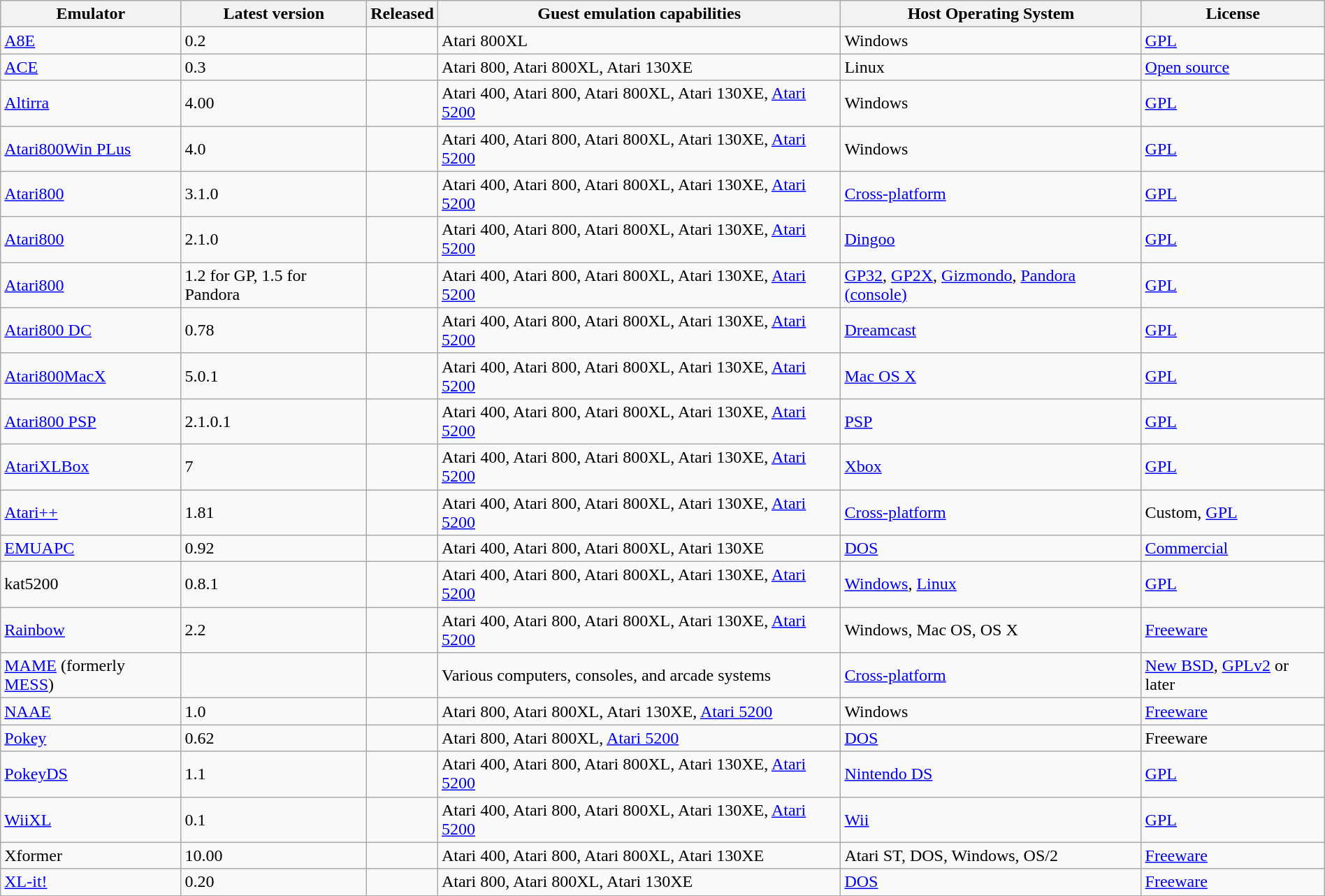<table class="wikitable sortable" style="width:100%">
<tr>
<th>Emulator</th>
<th>Latest version</th>
<th>Released</th>
<th>Guest emulation capabilities</th>
<th>Host Operating System</th>
<th>License</th>
</tr>
<tr>
<td><a href='#'>A8E</a></td>
<td>0.2</td>
<td></td>
<td>Atari 800XL</td>
<td>Windows</td>
<td><a href='#'>GPL</a></td>
</tr>
<tr>
<td><a href='#'>ACE</a></td>
<td>0.3</td>
<td></td>
<td>Atari 800, Atari 800XL, Atari 130XE</td>
<td>Linux</td>
<td><a href='#'>Open source</a></td>
</tr>
<tr>
<td><a href='#'>Altirra</a></td>
<td>4.00</td>
<td></td>
<td>Atari 400, Atari 800, Atari 800XL, Atari 130XE, <a href='#'>Atari 5200</a></td>
<td>Windows</td>
<td><a href='#'>GPL</a></td>
</tr>
<tr>
<td><a href='#'>Atari800Win PLus</a></td>
<td>4.0</td>
<td></td>
<td>Atari 400, Atari 800, Atari 800XL, Atari 130XE, <a href='#'>Atari 5200</a></td>
<td>Windows</td>
<td><a href='#'>GPL</a></td>
</tr>
<tr>
<td><a href='#'>Atari800</a></td>
<td>3.1.0</td>
<td></td>
<td>Atari 400, Atari 800, Atari 800XL, Atari 130XE, <a href='#'>Atari 5200</a></td>
<td><a href='#'>Cross-platform</a></td>
<td><a href='#'>GPL</a></td>
</tr>
<tr>
<td><a href='#'>Atari800</a></td>
<td>2.1.0</td>
<td></td>
<td>Atari 400, Atari 800, Atari 800XL, Atari 130XE, <a href='#'>Atari 5200</a></td>
<td><a href='#'>Dingoo</a></td>
<td><a href='#'>GPL</a></td>
</tr>
<tr>
<td><a href='#'>Atari800</a></td>
<td>1.2 for GP, 1.5 for Pandora</td>
<td></td>
<td>Atari 400, Atari 800, Atari 800XL, Atari 130XE, <a href='#'>Atari 5200</a></td>
<td><a href='#'>GP32</a>, <a href='#'>GP2X</a>, <a href='#'>Gizmondo</a>, <a href='#'>Pandora (console)</a></td>
<td><a href='#'>GPL</a></td>
</tr>
<tr>
<td><a href='#'>Atari800 DC</a></td>
<td>0.78</td>
<td></td>
<td>Atari 400, Atari 800, Atari 800XL, Atari 130XE, <a href='#'>Atari 5200</a></td>
<td><a href='#'>Dreamcast</a></td>
<td><a href='#'>GPL</a></td>
</tr>
<tr>
<td><a href='#'>Atari800MacX</a></td>
<td>5.0.1</td>
<td></td>
<td>Atari 400, Atari 800, Atari 800XL, Atari 130XE, <a href='#'>Atari 5200</a></td>
<td><a href='#'>Mac OS X</a></td>
<td><a href='#'>GPL</a></td>
</tr>
<tr>
<td><a href='#'>Atari800 PSP</a></td>
<td>2.1.0.1</td>
<td></td>
<td>Atari 400, Atari 800, Atari 800XL, Atari 130XE, <a href='#'>Atari 5200</a></td>
<td><a href='#'>PSP</a></td>
<td><a href='#'>GPL</a></td>
</tr>
<tr>
<td><a href='#'>AtariXLBox</a></td>
<td>7</td>
<td></td>
<td>Atari 400, Atari 800, Atari 800XL, Atari 130XE, <a href='#'>Atari 5200</a></td>
<td><a href='#'>Xbox</a></td>
<td><a href='#'>GPL</a></td>
</tr>
<tr>
<td><a href='#'>Atari++</a></td>
<td>1.81</td>
<td></td>
<td>Atari 400, Atari 800, Atari 800XL, Atari 130XE, <a href='#'>Atari 5200</a></td>
<td><a href='#'>Cross-platform</a></td>
<td>Custom, <a href='#'>GPL</a></td>
</tr>
<tr>
<td><a href='#'>EMUAPC</a></td>
<td>0.92</td>
<td></td>
<td>Atari 400, Atari 800, Atari 800XL, Atari 130XE</td>
<td><a href='#'>DOS</a></td>
<td><a href='#'>Commercial</a></td>
</tr>
<tr>
<td>kat5200</td>
<td>0.8.1</td>
<td></td>
<td>Atari 400, Atari 800, Atari 800XL, Atari 130XE, <a href='#'>Atari 5200</a></td>
<td><a href='#'>Windows</a>, <a href='#'>Linux</a></td>
<td><a href='#'>GPL</a></td>
</tr>
<tr>
<td><a href='#'>Rainbow</a></td>
<td>2.2</td>
<td></td>
<td>Atari 400, Atari 800, Atari 800XL, Atari 130XE, <a href='#'>Atari 5200</a></td>
<td>Windows, Mac OS, OS X</td>
<td><a href='#'>Freeware</a></td>
</tr>
<tr>
<td><a href='#'>MAME</a> (formerly <a href='#'>MESS</a>)</td>
<td></td>
<td></td>
<td>Various computers, consoles, and arcade systems</td>
<td><a href='#'>Cross-platform</a></td>
<td><a href='#'>New BSD</a>, <a href='#'>GPLv2</a> or later</td>
</tr>
<tr>
<td><a href='#'>NAAE</a></td>
<td>1.0</td>
<td></td>
<td>Atari 800, Atari 800XL, Atari 130XE, <a href='#'>Atari 5200</a></td>
<td>Windows</td>
<td><a href='#'>Freeware</a></td>
</tr>
<tr>
<td><a href='#'>Pokey</a></td>
<td>0.62</td>
<td></td>
<td>Atari 800, Atari 800XL, <a href='#'>Atari 5200</a></td>
<td><a href='#'>DOS</a></td>
<td>Freeware</td>
</tr>
<tr>
<td><a href='#'>PokeyDS</a></td>
<td>1.1</td>
<td></td>
<td>Atari 400, Atari 800, Atari 800XL, Atari 130XE, <a href='#'>Atari 5200</a></td>
<td><a href='#'>Nintendo DS</a></td>
<td><a href='#'>GPL</a></td>
</tr>
<tr>
<td><a href='#'>WiiXL</a></td>
<td>0.1</td>
<td></td>
<td>Atari 400, Atari 800, Atari 800XL, Atari 130XE, <a href='#'>Atari 5200</a></td>
<td><a href='#'>Wii</a></td>
<td><a href='#'>GPL</a></td>
</tr>
<tr>
<td>Xformer</td>
<td>10.00</td>
<td></td>
<td>Atari 400, Atari 800, Atari 800XL, Atari 130XE</td>
<td>Atari ST, DOS, Windows, OS/2</td>
<td><a href='#'>Freeware</a></td>
</tr>
<tr>
<td><a href='#'>XL-it!</a></td>
<td>0.20</td>
<td></td>
<td>Atari 800, Atari 800XL, Atari 130XE</td>
<td><a href='#'>DOS</a></td>
<td><a href='#'>Freeware</a></td>
</tr>
</table>
